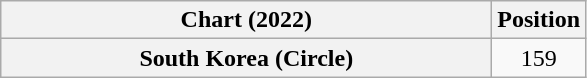<table class="wikitable plainrowheaders" style="text-align:center;">
<tr>
<th scope="col" style="width:20em;">Chart (2022)</th>
<th scope="col">Position</th>
</tr>
<tr>
<th scope="row">South Korea (Circle)</th>
<td>159</td>
</tr>
</table>
